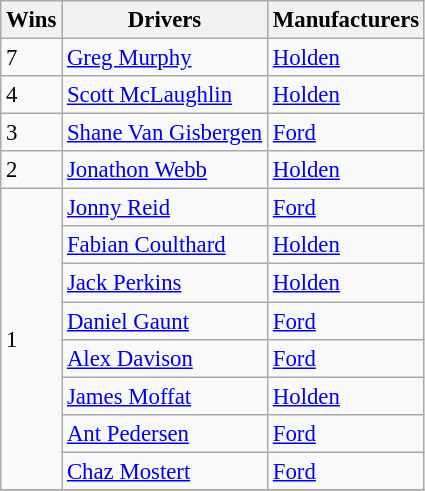<table class="wikitable" style="font-size: 95%;">
<tr>
<th>Wins</th>
<th>Drivers</th>
<th>Manufacturers</th>
</tr>
<tr>
<td>7</td>
<td><a href='#'>Greg Murphy</a></td>
<td><a href='#'>Holden</a></td>
</tr>
<tr>
<td>4</td>
<td><a href='#'>Scott McLaughlin</a></td>
<td><a href='#'>Holden</a></td>
</tr>
<tr>
<td>3</td>
<td><a href='#'>Shane Van Gisbergen</a></td>
<td><a href='#'>Ford</a></td>
</tr>
<tr>
<td>2</td>
<td><a href='#'>Jonathon Webb</a></td>
<td><a href='#'>Holden</a></td>
</tr>
<tr>
<td rowspan=8>1</td>
<td><a href='#'>Jonny Reid</a></td>
<td><a href='#'>Ford</a></td>
</tr>
<tr>
<td><a href='#'>Fabian Coulthard</a></td>
<td><a href='#'>Holden</a></td>
</tr>
<tr>
<td><a href='#'>Jack Perkins</a></td>
<td><a href='#'>Holden</a></td>
</tr>
<tr>
<td><a href='#'>Daniel Gaunt</a></td>
<td><a href='#'>Ford</a></td>
</tr>
<tr>
<td><a href='#'>Alex Davison</a></td>
<td><a href='#'>Ford</a></td>
</tr>
<tr>
<td><a href='#'>James Moffat</a></td>
<td><a href='#'>Holden</a></td>
</tr>
<tr>
<td><a href='#'>Ant Pedersen</a></td>
<td><a href='#'>Ford</a></td>
</tr>
<tr>
<td><a href='#'>Chaz Mostert</a></td>
<td><a href='#'>Ford</a></td>
</tr>
<tr>
</tr>
</table>
